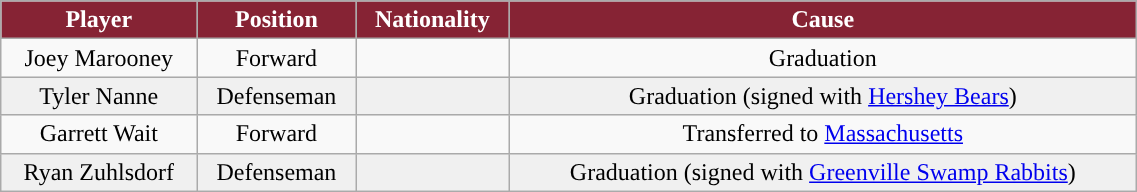<table class="wikitable" width="60%">
<tr>
<th style="color:white; background:#862334; ">Player</th>
<th style="color:white; background:#862334; ">Position</th>
<th style="color:white; background:#862334; ">Nationality</th>
<th style="color:white; background:#862334; ">Cause</th>
</tr>
<tr align="center" bgcolor="">
<td>Joey Marooney</td>
<td>Forward</td>
<td></td>
<td>Graduation</td>
</tr>
<tr align="center" bgcolor="f0f0f0">
<td>Tyler Nanne</td>
<td>Defenseman</td>
<td></td>
<td>Graduation (signed with <a href='#'>Hershey Bears</a>)</td>
</tr>
<tr align="center" bgcolor="">
<td>Garrett Wait</td>
<td>Forward</td>
<td></td>
<td>Transferred to <a href='#'>Massachusetts</a></td>
</tr>
<tr align="center" bgcolor="f0f0f0">
<td>Ryan Zuhlsdorf</td>
<td>Defenseman</td>
<td></td>
<td>Graduation (signed with <a href='#'>Greenville Swamp Rabbits</a>)</td>
</tr>
</table>
